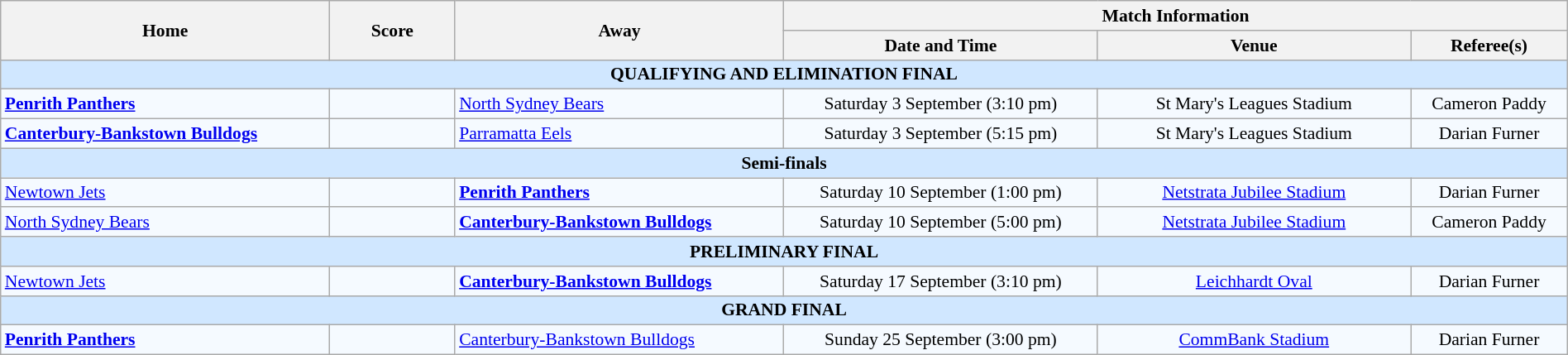<table class="wikitable" style="border-collapse:collapse; font-size:90%; text-align:center; width:100%">
<tr>
<th rowspan="2" style="width:21%;">Home</th>
<th rowspan="2" style="width:8%;">Score</th>
<th rowspan="2" style="width:21%;">Away</th>
<th colspan="3">Match Information</th>
</tr>
<tr style="background:#efefef;">
<th width="20%">Date and Time</th>
<th width="20%">Venue</th>
<th width="12%">Referee(s)</th>
</tr>
<tr style="background:#d0e7ff;">
<td colspan="7"><strong>QUALIFYING AND ELIMINATION FINAL</strong></td>
</tr>
<tr style="background:#f5faff;">
<td align="left"> <strong><a href='#'>Penrith Panthers</a></strong></td>
<td></td>
<td align="left"> <a href='#'>North Sydney Bears</a></td>
<td>Saturday 3 September (3:10 pm)</td>
<td>St Mary's Leagues Stadium</td>
<td>Cameron Paddy</td>
</tr>
<tr style="background:#f5faff;">
<td align="left"> <strong><a href='#'>Canterbury-Bankstown Bulldogs</a></strong></td>
<td></td>
<td align="left"> <a href='#'>Parramatta Eels</a></td>
<td>Saturday 3 September (5:15 pm)</td>
<td>St Mary's Leagues Stadium</td>
<td>Darian Furner</td>
</tr>
<tr style="background:#d0e7ff;">
<td colspan="7"><strong>Semi-finals</strong></td>
</tr>
<tr style="background:#f5faff;">
<td align="left"> <a href='#'>Newtown Jets</a></td>
<td></td>
<td align="left"> <strong><a href='#'>Penrith Panthers</a></strong></td>
<td>Saturday 10 September (1:00 pm)</td>
<td><a href='#'>Netstrata Jubilee Stadium</a></td>
<td>Darian Furner</td>
</tr>
<tr style="background:#f5faff;">
<td align="left"> <a href='#'>North Sydney Bears</a></td>
<td></td>
<td align="left"> <strong><a href='#'>Canterbury-Bankstown Bulldogs</a></strong></td>
<td>Saturday 10 September (5:00 pm)</td>
<td><a href='#'>Netstrata Jubilee Stadium</a></td>
<td>Cameron Paddy</td>
</tr>
<tr style="background:#d0e7ff;">
<td colspan="7"><strong>PRELIMINARY FINAL</strong></td>
</tr>
<tr style="background:#f5faff;">
<td align="left"> <a href='#'>Newtown Jets</a></td>
<td></td>
<td align="left"> <strong><a href='#'>Canterbury-Bankstown Bulldogs</a></strong></td>
<td>Saturday 17 September (3:10 pm)</td>
<td><a href='#'>Leichhardt Oval</a></td>
<td>Darian Furner</td>
</tr>
<tr style="background:#d0e7ff;">
<td colspan="7"><strong>GRAND FINAL</strong></td>
</tr>
<tr style="background:#f5faff;">
<td align="left"> <strong><a href='#'>Penrith Panthers</a></strong></td>
<td></td>
<td align="left"> <a href='#'>Canterbury-Bankstown Bulldogs</a></td>
<td>Sunday 25 September (3:00 pm)</td>
<td><a href='#'>CommBank Stadium</a></td>
<td>Darian Furner</td>
</tr>
</table>
